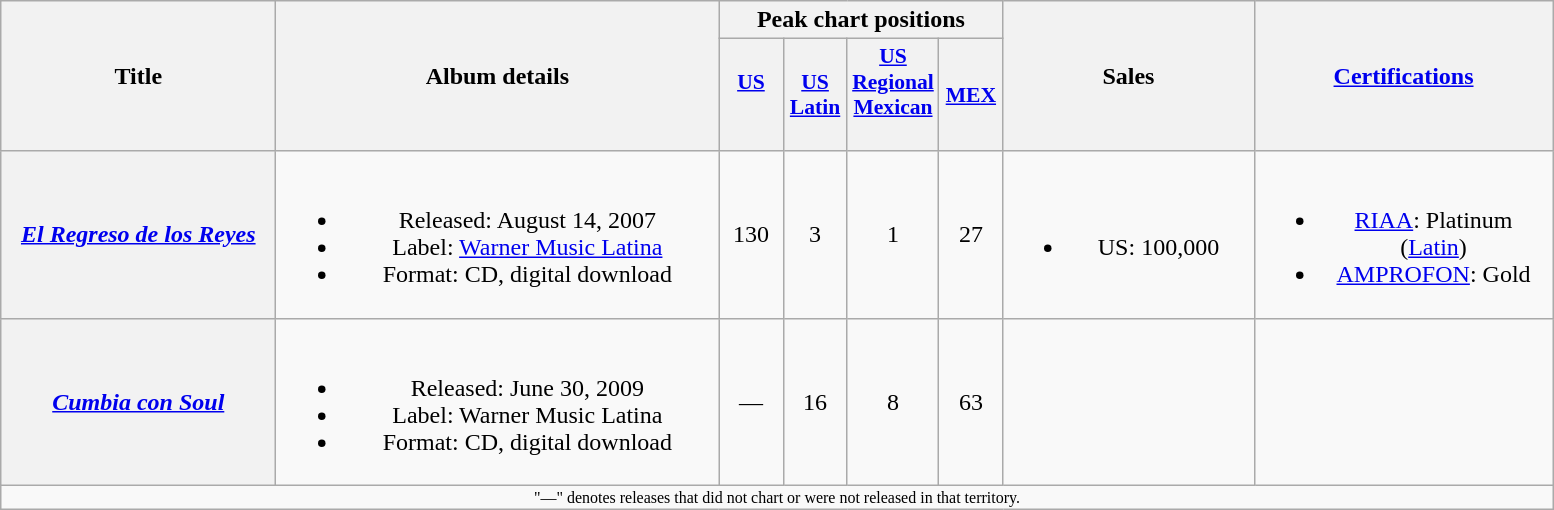<table class="wikitable plainrowheaders" style="text-align:center;">
<tr>
<th scope="col" rowspan="2" style="width:11em;">Title</th>
<th scope="col" rowspan="2" style="width:18em;">Album details</th>
<th scope="col" colspan="4">Peak chart positions</th>
<th scope="col" rowspan="2" style="width:10em;">Sales</th>
<th scope="col" rowspan="2" style="width:12em;"><a href='#'>Certifications</a></th>
</tr>
<tr>
<th scope="col" style="width:2.5em;font-size:90%;"><a href='#'>US</a><br><br></th>
<th scope="col" style="width:2.5em;font-size:90%;"><a href='#'>US Latin</a><br></th>
<th scope="col" style="width:2.5em;font-size:90%;"><a href='#'>US Regional Mexican</a><br><br></th>
<th scope="col" style="width:2.5em;font-size:90%;"><a href='#'>MEX</a><br></th>
</tr>
<tr>
<th scope="row"><em><a href='#'>El Regreso de los Reyes</a></em></th>
<td><br><ul><li>Released: August 14, 2007</li><li>Label: <a href='#'>Warner Music Latina</a></li><li>Format: CD, digital download</li></ul></td>
<td>130</td>
<td>3</td>
<td>1</td>
<td>27</td>
<td><br><ul><li>US: 100,000</li></ul></td>
<td><br><ul><li><a href='#'>RIAA</a>: Platinum (<a href='#'>Latin</a>)</li><li><a href='#'>AMPROFON</a>: Gold</li></ul></td>
</tr>
<tr>
<th scope="row"><em><a href='#'>Cumbia con Soul</a></em></th>
<td><br><ul><li>Released: June 30, 2009</li><li>Label: Warner Music Latina</li><li>Format: CD, digital download</li></ul></td>
<td>—</td>
<td>16</td>
<td>8</td>
<td>63</td>
<td></td>
<td></td>
</tr>
<tr>
<td align="center" colspan="15" style="font-size:8pt">"—" denotes releases that did not chart or were not released in that territory.</td>
</tr>
</table>
